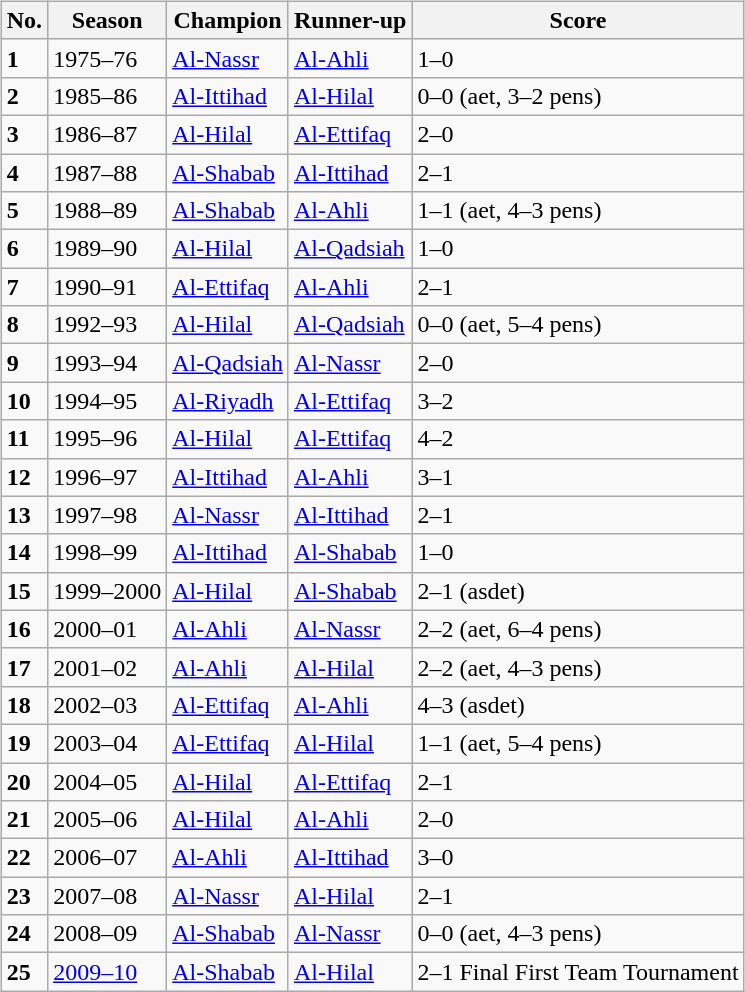<table>
<tr>
<td valign="top"><br><table class="wikitable">
<tr>
<th>No.</th>
<th>Season</th>
<th>Champion</th>
<th>Runner-up</th>
<th>Score</th>
</tr>
<tr>
<td><strong>1</strong></td>
<td>1975–76</td>
<td><a href='#'>Al-Nassr</a></td>
<td><a href='#'>Al-Ahli</a></td>
<td>1–0</td>
</tr>
<tr>
<td><strong>2</strong></td>
<td>1985–86</td>
<td><a href='#'>Al-Ittihad</a></td>
<td><a href='#'>Al-Hilal</a></td>
<td>0–0 (aet, 3–2 pens)</td>
</tr>
<tr>
<td><strong>3</strong></td>
<td>1986–87</td>
<td><a href='#'>Al-Hilal</a></td>
<td><a href='#'>Al-Ettifaq</a></td>
<td>2–0</td>
</tr>
<tr>
<td><strong>4</strong></td>
<td>1987–88</td>
<td><a href='#'>Al-Shabab</a></td>
<td><a href='#'>Al-Ittihad</a></td>
<td>2–1</td>
</tr>
<tr>
<td><strong>5</strong></td>
<td>1988–89</td>
<td><a href='#'>Al-Shabab</a></td>
<td><a href='#'>Al-Ahli</a></td>
<td>1–1 (aet, 4–3 pens)</td>
</tr>
<tr>
<td><strong>6</strong></td>
<td>1989–90</td>
<td><a href='#'>Al-Hilal</a></td>
<td><a href='#'>Al-Qadsiah</a></td>
<td>1–0</td>
</tr>
<tr>
<td><strong>7</strong></td>
<td>1990–91</td>
<td><a href='#'>Al-Ettifaq</a></td>
<td><a href='#'>Al-Ahli</a></td>
<td>2–1</td>
</tr>
<tr>
<td><strong>8</strong></td>
<td>1992–93</td>
<td><a href='#'>Al-Hilal</a></td>
<td><a href='#'>Al-Qadsiah</a></td>
<td>0–0 (aet, 5–4 pens)</td>
</tr>
<tr>
<td><strong>9</strong></td>
<td>1993–94</td>
<td><a href='#'>Al-Qadsiah</a></td>
<td><a href='#'>Al-Nassr</a></td>
<td>2–0</td>
</tr>
<tr>
<td><strong>10</strong></td>
<td>1994–95</td>
<td><a href='#'>Al-Riyadh</a></td>
<td><a href='#'>Al-Ettifaq</a></td>
<td>3–2</td>
</tr>
<tr>
<td><strong>11</strong></td>
<td>1995–96</td>
<td><a href='#'>Al-Hilal</a></td>
<td><a href='#'>Al-Ettifaq</a></td>
<td>4–2</td>
</tr>
<tr>
<td><strong>12</strong></td>
<td>1996–97</td>
<td><a href='#'>Al-Ittihad</a></td>
<td><a href='#'>Al-Ahli</a></td>
<td>3–1</td>
</tr>
<tr>
<td><strong>13</strong></td>
<td>1997–98</td>
<td><a href='#'>Al-Nassr</a></td>
<td><a href='#'>Al-Ittihad</a></td>
<td>2–1</td>
</tr>
<tr>
<td><strong>14</strong></td>
<td>1998–99</td>
<td><a href='#'>Al-Ittihad</a></td>
<td><a href='#'>Al-Shabab</a></td>
<td>1–0</td>
</tr>
<tr>
<td><strong>15</strong></td>
<td>1999–2000</td>
<td><a href='#'>Al-Hilal</a></td>
<td><a href='#'>Al-Shabab</a></td>
<td>2–1 (asdet)</td>
</tr>
<tr>
<td><strong>16</strong></td>
<td>2000–01</td>
<td><a href='#'>Al-Ahli</a></td>
<td><a href='#'>Al-Nassr</a></td>
<td>2–2 (aet, 6–4 pens)</td>
</tr>
<tr>
<td><strong>17</strong></td>
<td>2001–02</td>
<td><a href='#'>Al-Ahli</a></td>
<td><a href='#'>Al-Hilal</a></td>
<td>2–2 (aet, 4–3 pens)</td>
</tr>
<tr>
<td><strong>18</strong></td>
<td>2002–03</td>
<td><a href='#'>Al-Ettifaq</a></td>
<td><a href='#'>Al-Ahli</a></td>
<td>4–3 (asdet)</td>
</tr>
<tr>
<td><strong>19</strong></td>
<td>2003–04</td>
<td><a href='#'>Al-Ettifaq</a></td>
<td><a href='#'>Al-Hilal</a></td>
<td>1–1 (aet, 5–4 pens)</td>
</tr>
<tr>
<td><strong>20</strong></td>
<td>2004–05</td>
<td><a href='#'>Al-Hilal</a></td>
<td><a href='#'>Al-Ettifaq</a></td>
<td>2–1</td>
</tr>
<tr>
<td><strong>21</strong></td>
<td>2005–06</td>
<td><a href='#'>Al-Hilal</a></td>
<td><a href='#'>Al-Ahli</a></td>
<td>2–0</td>
</tr>
<tr>
<td><strong>22</strong></td>
<td>2006–07</td>
<td><a href='#'>Al-Ahli</a></td>
<td><a href='#'>Al-Ittihad</a></td>
<td>3–0</td>
</tr>
<tr>
<td><strong>23</strong></td>
<td>2007–08</td>
<td><a href='#'>Al-Nassr</a></td>
<td><a href='#'>Al-Hilal</a></td>
<td>2–1</td>
</tr>
<tr>
<td><strong>24</strong></td>
<td>2008–09</td>
<td><a href='#'>Al-Shabab</a></td>
<td><a href='#'>Al-Nassr</a></td>
<td>0–0 (aet, 4–3 pens)</td>
</tr>
<tr>
<td><strong>25</strong></td>
<td><a href='#'>2009–10</a></td>
<td><a href='#'>Al-Shabab</a></td>
<td><a href='#'>Al-Hilal</a></td>
<td>2–1 Final First Team Tournament</td>
</tr>
</table>
</td>
</tr>
</table>
